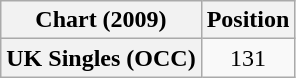<table class="wikitable plainrowheaders">
<tr>
<th>Chart (2009)</th>
<th>Position</th>
</tr>
<tr>
<th scope="row">UK Singles (OCC)</th>
<td style="text-align:center;">131</td>
</tr>
</table>
